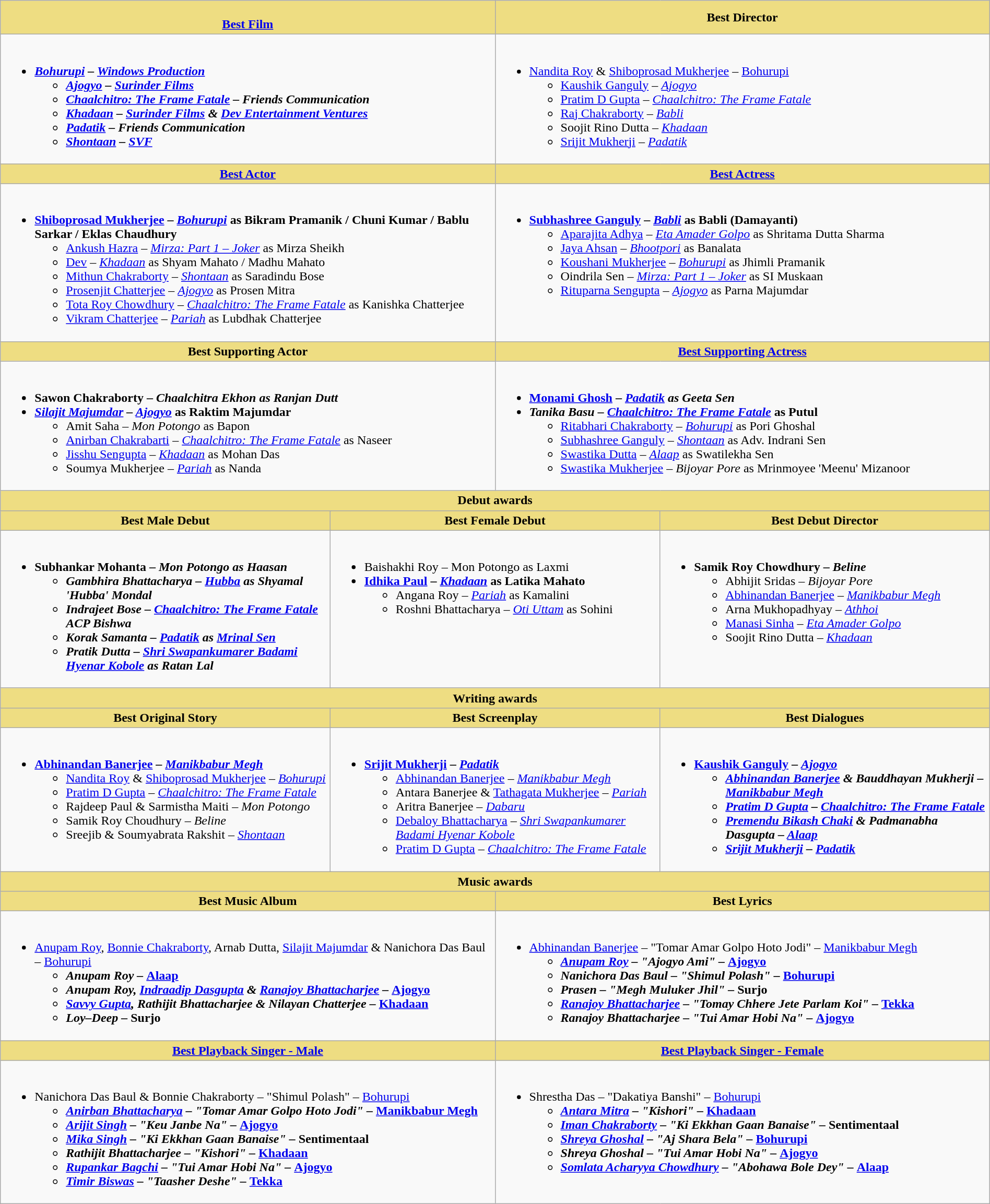<table class="wikitable" width=100% |>
<tr>
<th ! style="background:#eedd82; text-align:center; width:60%;" colspan="3"><br><a href='#'> Best Film</a></th>
<th ! style="background:#eedd82; text-align:center; width:60%;" colspan="3">Best Director</th>
</tr>
<tr>
<td colspan="3"; valign="top"><br><ul><li><strong><em><a href='#'>Bohurupi</a><em> – <a href='#'>Windows Production</a><strong><ul><li></em><a href='#'>Ajogyo</a><em> – <a href='#'>Surinder Films</a></li><li></em><a href='#'>Chaalchitro: The Frame Fatale</a><em> – Friends Communication</li><li></em><a href='#'>Khadaan</a><em> – <a href='#'>Surinder Films</a> & <a href='#'>Dev Entertainment Ventures</a></li><li></em><a href='#'>Padatik</a><em> – Friends Communication</li><li></em><a href='#'>Shontaan</a><em> – <a href='#'>SVF</a></li></ul></li></ul></td>
<td colspan="3"; valign="top"><br><ul><li></strong><a href='#'>Nandita Roy</a> & <a href='#'>Shiboprosad Mukherjee</a> – </em><a href='#'>Bohurupi</a></em></strong><ul><li><a href='#'>Kaushik Ganguly</a> – <em><a href='#'>Ajogyo</a></em></li><li><a href='#'>Pratim D Gupta</a> – <em><a href='#'>Chaalchitro: The Frame Fatale</a></em></li><li><a href='#'>Raj Chakraborty</a> – <em><a href='#'>Babli</a></em></li><li>Soojit Rino Dutta – <em><a href='#'>Khadaan</a></em></li><li><a href='#'>Srijit Mukherji</a> – <em><a href='#'>Padatik</a></em></li></ul></li></ul></td>
</tr>
<tr>
<th ! style="background:#eedd82; text-align:center; width:60%;" colspan="3"><a href='#'>Best Actor</a></th>
<th ! style="background:#eedd82; text-align:center; width:60%;" colspan="3"><a href='#'>Best Actress</a></th>
</tr>
<tr>
<td colspan="3"; valign="top"><br><ul><li><strong><a href='#'>Shiboprosad Mukherjee</a> – <em><a href='#'>Bohurupi</a></em> as Bikram Pramanik / Chuni Kumar / Bablu Sarkar / Eklas Chaudhury</strong><ul><li><a href='#'>Ankush Hazra</a> – <em><a href='#'>Mirza: Part 1 – Joker</a></em> as Mirza Sheikh</li><li><a href='#'>Dev</a> – <em><a href='#'>Khadaan</a></em> as Shyam Mahato / Madhu Mahato</li><li><a href='#'>Mithun Chakraborty</a> – <em><a href='#'>Shontaan</a></em> as Saradindu Bose</li><li><a href='#'>Prosenjit Chatterjee</a> – <em><a href='#'>Ajogyo</a></em> as Prosen Mitra</li><li><a href='#'>Tota Roy Chowdhury</a> – <em><a href='#'>Chaalchitro: The Frame Fatale</a></em> as Kanishka Chatterjee</li><li><a href='#'>Vikram Chatterjee</a> – <em><a href='#'>Pariah</a></em> as Lubdhak Chatterjee</li></ul></li></ul></td>
<td colspan="3"; valign="top"><br><ul><li><strong><a href='#'>Subhashree Ganguly</a> – <em><a href='#'>Babli</a></em> as Babli (Damayanti)</strong><ul><li><a href='#'>Aparajita Adhya</a> – <em><a href='#'>Eta Amader Golpo</a></em> as Shritama Dutta Sharma</li><li><a href='#'>Jaya Ahsan</a> – <em><a href='#'>Bhootpori</a></em> as Banalata</li><li><a href='#'>Koushani Mukherjee</a> – <em><a href='#'>Bohurupi</a></em> as Jhimli Pramanik</li><li>Oindrila Sen – <em><a href='#'>Mirza: Part 1 – Joker</a></em> as SI Muskaan</li><li><a href='#'>Rituparna Sengupta</a> – <em><a href='#'>Ajogyo</a></em> as Parna Majumdar</li></ul></li></ul></td>
</tr>
<tr>
<th ! style="background:#eedd82; text-align:center; width:60%;" colspan="3">Best Supporting Actor</th>
<th ! style="background:#eedd82; text-align:center; width:60%;" colspan="3"><a href='#'>Best Supporting Actress</a></th>
</tr>
<tr>
<td colspan="3"; valign="top"><br><ul><li><strong>Sawon Chakraborty –</strong> <strong><em>Chaalchitra Ekhon<em> as Ranjan Dutt<strong></li><li></strong><a href='#'>Silajit Majumdar</a> –<strong> </em></strong><a href='#'>Ajogyo</a></em> as Raktim Majumdar</strong><ul><li>Amit Saha – <em>Mon Potongo</em> as Bapon</li><li><a href='#'>Anirban Chakrabarti</a> – <em><a href='#'>Chaalchitro: The Frame Fatale</a></em> as Naseer</li><li><a href='#'>Jisshu Sengupta</a> – <em><a href='#'>Khadaan</a></em> as Mohan Das</li><li>Soumya Mukherjee – <em><a href='#'>Pariah</a></em> as Nanda</li></ul></li></ul></td>
<td colspan="3"; valign="top"><br><ul><li><strong><a href='#'>Monami Ghosh</a> –</strong> <strong><em><a href='#'>Padatik</a><em> as Geeta Sen<strong></li><li></strong>Tanika Basu –<strong> </em></strong><a href='#'>Chaalchitro: The Frame Fatale</a></em> as Putul</strong><ul><li><a href='#'>Ritabhari Chakraborty</a> – <em><a href='#'>Bohurupi</a></em> as Pori Ghoshal</li><li><a href='#'>Subhashree Ganguly</a> – <em><a href='#'>Shontaan</a></em> as Adv. Indrani Sen</li><li><a href='#'>Swastika Dutta</a> – <em><a href='#'>Alaap</a></em> as Swatilekha Sen</li><li><a href='#'>Swastika Mukherjee</a> – <em>Bijoyar Pore</em> as Mrinmoyee 'Meenu' Mizanoor</li></ul></li></ul></td>
</tr>
<tr>
<th ! style="background:#eedd82; text-align:center; width:60%;" colspan=6>Debut awards</th>
</tr>
<tr>
<th ! style="background:#eedd82; text-align:center; width:20%;" colspan=2>Best Male Debut</th>
<th ! style="background:#eedd82; text-align:center; width:20%;" colspan=2>Best Female Debut</th>
<th ! style="background:#eedd82; text-align:center; width:20%;" colspan=2>Best Debut Director</th>
</tr>
<tr>
<td colspan=2; valign=top><br><ul><li><strong>Subhankar Mohanta –</strong> <strong><em>Mon Potongo<em> as Haasan<strong><ul><li>Gambhira Bhattacharya – </em><a href='#'>Hubba</a><em> as Shyamal 'Hubba' Mondal</li><li>Indrajeet Bose – </em><a href='#'>Chaalchitro: The Frame Fatale</a><em> ACP Bishwa</li><li>Korak Samanta – </em><a href='#'>Padatik</a><em> as <a href='#'>Mrinal Sen</a></li><li>Pratik Dutta – </em><a href='#'>Shri Swapankumarer Badami Hyenar Kobole</a><em> as Ratan Lal</li></ul></li></ul></td>
<td colspan=2; valign=top><br><ul><li></strong>Baishakhi Roy –<strong> </em></strong>Mon Potongo</em> as Laxmi</strong></li><li><strong><a href='#'>Idhika Paul</a> – <em><a href='#'>Khadaan</a></em> as Latika Mahato</strong><ul><li>Angana Roy – <em><a href='#'>Pariah</a></em> as Kamalini</li><li>Roshni Bhattacharya – <em><a href='#'>Oti Uttam</a></em> as Sohini</li></ul></li></ul></td>
<td colspan=2; valign=top><br><ul><li><strong>Samik Roy Chowdhury –</strong> <strong><em>Beline</em></strong><ul><li>Abhijit Sridas – <em>Bijoyar Pore</em></li><li><a href='#'>Abhinandan Banerjee</a> – <em><a href='#'>Manikbabur Megh</a></em></li><li>Arna Mukhopadhyay – <em><a href='#'>Athhoi</a></em></li><li><a href='#'>Manasi Sinha</a> – <em><a href='#'>Eta Amader Golpo</a></em></li><li>Soojit Rino Dutta – <em><a href='#'>Khadaan</a></em></li></ul></li></ul></td>
</tr>
<tr>
<th ! style="background:#eedd82; text-align:center; width:60%;" colspan=6>Writing awards</th>
</tr>
<tr>
<th ! style="background:#eedd82; text-align:center; width:20%;" colspan=2>Best Original Story</th>
<th ! style="background:#eedd82; text-align:center; width:20%;" colspan=2>Best Screenplay</th>
<th ! style="background:#eedd82; text-align:center; width:20%;" colspan=2>Best Dialogues</th>
</tr>
<tr>
<td colspan=2; valign=top><br><ul><li><strong><a href='#'>Abhinandan Banerjee</a> –</strong> <strong><em><a href='#'>Manikbabur Megh</a></em></strong><ul><li><a href='#'>Nandita Roy</a> & <a href='#'>Shiboprosad Mukherjee</a> – <em><a href='#'>Bohurupi</a></em></li><li><a href='#'>Pratim D Gupta</a> – <em><a href='#'>Chaalchitro: The Frame Fatale</a></em></li><li>Rajdeep Paul & Sarmistha Maiti – <em>Mon Potongo</em></li><li>Samik Roy Choudhury – <em>Beline</em></li><li>Sreejib & Soumyabrata Rakshit – <em><a href='#'>Shontaan</a></em></li></ul></li></ul></td>
<td colspan=2; valign=top><br><ul><li><strong><a href='#'>Srijit Mukherji</a> –</strong> <strong><em><a href='#'>Padatik</a></em></strong><ul><li><a href='#'>Abhinandan Banerjee</a> – <em><a href='#'>Manikbabur Megh</a></em></li><li>Antara Banerjee & <a href='#'>Tathagata Mukherjee</a> – <em><a href='#'>Pariah</a></em></li><li>Aritra Banerjee – <em><a href='#'>Dabaru</a></em></li><li><a href='#'>Debaloy Bhattacharya</a> – <em><a href='#'>Shri Swapankumarer Badami Hyenar Kobole</a></em></li><li><a href='#'>Pratim D Gupta</a> – <em><a href='#'>Chaalchitro: The Frame Fatale</a></em></li></ul></li></ul></td>
<td colspan=2; valign=top><br><ul><li><strong><a href='#'>Kaushik Ganguly</a> – <em><a href='#'>Ajogyo</a><strong><em><ul><li><a href='#'>Abhinandan Banerjee</a> & Bauddhayan Mukherji – </em><a href='#'>Manikbabur Megh</a><em></li><li><a href='#'>Pratim D Gupta</a> – </em><a href='#'>Chaalchitro: The Frame Fatale</a><em></li><li><a href='#'>Premendu Bikash Chaki</a>  & Padmanabha Dasgupta – </em><a href='#'>Alaap</a><em></li><li><a href='#'>Srijit Mukherji</a> – </em><a href='#'>Padatik</a><em></li></ul></li></ul></td>
</tr>
<tr>
<th ! style="background:#eedd82; text-align:center; width:60%;" colspan=6>Music awards</th>
</tr>
<tr>
<th ! style="background:#eedd82; text-align:center; width:60%;" colspan=3>Best Music Album</th>
<th ! style="background:#eedd82; text-align:center; width:60%;" colspan=3>Best Lyrics</th>
</tr>
<tr>
<td colspan="3"; valign="top"><br><ul><li></strong><a href='#'>Anupam Roy</a>, <a href='#'>Bonnie Chakraborty</a>, Arnab Dutta, <a href='#'>Silajit Majumdar</a> & Nanichora Das Baul –<strong> </em></strong><a href='#'>Bohurupi</a><strong><em><ul><li>Anupam Roy – </em><a href='#'>Alaap</a><em></li><li>Anupam Roy, <a href='#'>Indraadip Dasgupta</a> & <a href='#'>Ranajoy Bhattacharjee</a> – </em><a href='#'>Ajogyo</a><em></li><li><a href='#'>Savvy Gupta</a>, Rathijit Bhattacharjee & Nilayan Chatterjee – </em><a href='#'>Khadaan</a><em></li><li>Loy–Deep – </em>Surjo<em></li></ul></li></ul></td>
<td colspan="3"; valign="top"><br><ul><li></strong><a href='#'>Abhinandan Banerjee</a> –<strong> </strong>"Tomar Amar Golpo Hoto Jodi" –<strong> </em></strong><a href='#'>Manikbabur Megh</a><strong><em><ul><li><a href='#'>Anupam Roy</a> – "Ajogyo Ami" – </em><a href='#'>Ajogyo</a><em></li><li>Nanichora Das Baul – "Shimul Polash" – </em><a href='#'>Bohurupi</a><em></li><li>Prasen – "Megh Muluker Jhil" – </em>Surjo<em></li><li><a href='#'>Ranajoy Bhattacharjee</a> – "Tomay Chhere Jete Parlam Koi" – </em><a href='#'>Tekka</a><em></li><li>Ranajoy Bhattacharjee – "Tui Amar Hobi Na" – </em><a href='#'>Ajogyo</a><em></li></ul></li></ul></td>
</tr>
<tr>
<th ! style="background:#eedd82; text-align:center; width:60%;" colspan=3><a href='#'>Best Playback Singer - Male</a></th>
<th ! style="background:#eedd82; text-align:center; width:60%;" colspan=3><a href='#'>Best Playback Singer - Female</a></th>
</tr>
<tr>
<td colspan="3"; valign="top"><br><ul><li></strong>Nanichora Das Baul & Bonnie Chakraborty –<strong> </strong>"Shimul Polash" –<strong> </em></strong><a href='#'>Bohurupi</a><strong><em><ul><li><a href='#'>Anirban Bhattacharya</a> – "Tomar Amar Golpo Hoto Jodi" – </em><a href='#'>Manikbabur Megh</a><em></li><li><a href='#'>Arijit Singh</a> – "Keu Janbe Na" – </em><a href='#'>Ajogyo</a><em></li><li><a href='#'>Mika Singh</a> – "Ki Ekkhan Gaan Banaise" – </em>Sentimentaal<em></li><li>Rathijit Bhattacharjee – "Kishori" – </em><a href='#'>Khadaan</a><em></li><li><a href='#'>Rupankar Bagchi</a> – "Tui Amar Hobi Na" – </em><a href='#'>Ajogyo</a><em></li><li><a href='#'>Timir Biswas</a> – "Taasher Deshe" – </em><a href='#'>Tekka</a><em></li></ul></li></ul></td>
<td colspan="3"; valign="top"><br><ul><li></strong>Shrestha Das – "Dakatiya Banshi" –<strong> </em></strong><a href='#'>Bohurupi</a><strong><em><ul><li><a href='#'>Antara Mitra</a> – "Kishori" – </em><a href='#'>Khadaan</a><em></li><li><a href='#'>Iman Chakraborty</a> – "Ki Ekkhan Gaan Banaise" – </em>Sentimentaal<em></li><li><a href='#'>Shreya Ghoshal</a> – "Aj Shara Bela" – </em><a href='#'>Bohurupi</a><em></li><li>Shreya Ghoshal – "Tui Amar Hobi Na" – </em><a href='#'>Ajogyo</a><em></li><li><a href='#'>Somlata Acharyya Chowdhury</a> – "Abohawa Bole Dey" – </em><a href='#'>Alaap</a><em></li></ul></li></ul></td>
</tr>
</table>
